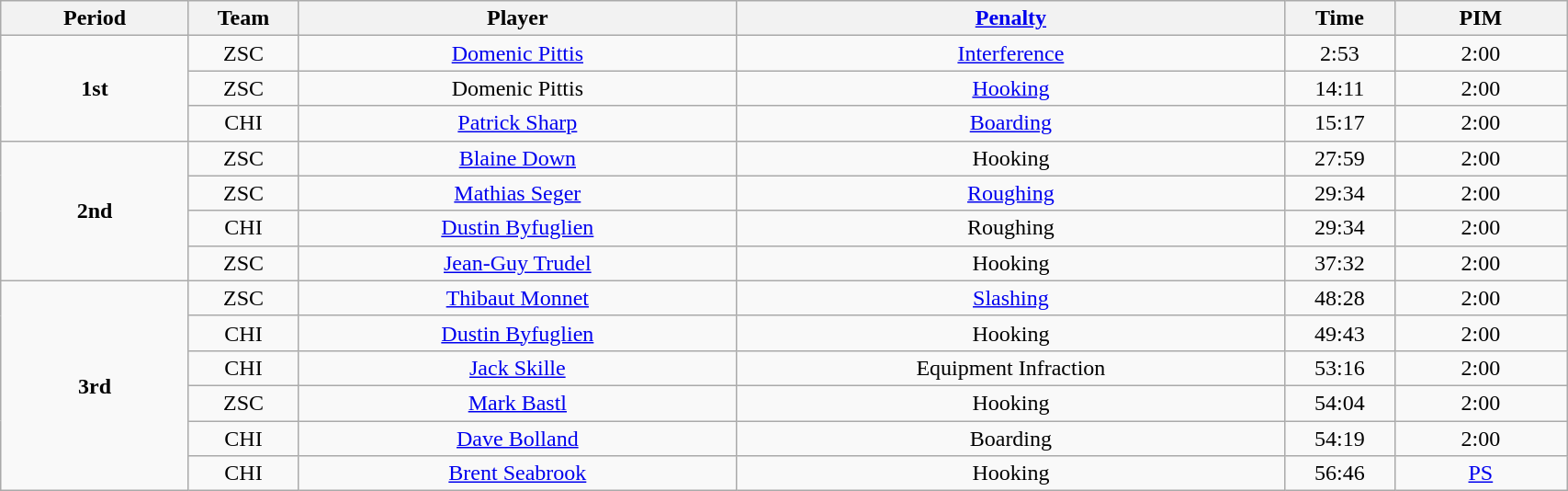<table width="90%" class="wikitable">
<tr>
<th width="12%">Period</th>
<th width="7%">Team</th>
<th width="28%">Player</th>
<th width="35%"><a href='#'>Penalty</a></th>
<th width="7%">Time</th>
<th width="11%">PIM</th>
</tr>
<tr>
<td align=center rowspan="3"><strong>1st</strong></td>
<td align=center>ZSC</td>
<td align=center><a href='#'>Domenic Pittis</a></td>
<td align=center><a href='#'>Interference</a></td>
<td align=center>2:53</td>
<td align=center>2:00</td>
</tr>
<tr>
<td align=center>ZSC</td>
<td align=center>Domenic Pittis</td>
<td align=center><a href='#'>Hooking</a></td>
<td align=center>14:11</td>
<td align=center>2:00</td>
</tr>
<tr>
<td align=center>CHI</td>
<td align=center><a href='#'>Patrick Sharp</a></td>
<td align=center><a href='#'>Boarding</a></td>
<td align=center>15:17</td>
<td align=center>2:00</td>
</tr>
<tr>
<td align=center rowspan="4"><strong>2nd</strong></td>
<td align=center>ZSC</td>
<td align=center><a href='#'>Blaine Down</a></td>
<td align=center>Hooking</td>
<td align=center>27:59</td>
<td align=center>2:00</td>
</tr>
<tr>
<td align=center>ZSC</td>
<td align=center><a href='#'>Mathias Seger</a></td>
<td align=center><a href='#'>Roughing</a></td>
<td align=center>29:34</td>
<td align=center>2:00</td>
</tr>
<tr>
<td align=center>CHI</td>
<td align=center><a href='#'>Dustin Byfuglien</a></td>
<td align=center>Roughing</td>
<td align=center>29:34</td>
<td align=center>2:00</td>
</tr>
<tr>
<td align=center>ZSC</td>
<td align=center><a href='#'>Jean-Guy Trudel</a></td>
<td align=center>Hooking</td>
<td align=center>37:32</td>
<td align=center>2:00</td>
</tr>
<tr>
<td align=center rowspan="6"><strong>3rd</strong></td>
<td align=center>ZSC</td>
<td align=center><a href='#'>Thibaut Monnet</a></td>
<td align=center><a href='#'>Slashing</a></td>
<td align=center>48:28</td>
<td align=center>2:00</td>
</tr>
<tr>
<td align=center>CHI</td>
<td align=center><a href='#'>Dustin Byfuglien</a></td>
<td align=center>Hooking</td>
<td align=center>49:43</td>
<td align=center>2:00</td>
</tr>
<tr>
<td align=center>CHI</td>
<td align=center><a href='#'>Jack Skille</a></td>
<td align=center>Equipment Infraction</td>
<td align=center>53:16</td>
<td align=center>2:00</td>
</tr>
<tr>
<td align=center>ZSC</td>
<td align=center><a href='#'>Mark Bastl</a></td>
<td align=center>Hooking</td>
<td align=center>54:04</td>
<td align=center>2:00</td>
</tr>
<tr>
<td align=center>CHI</td>
<td align=center><a href='#'>Dave Bolland</a></td>
<td align=center>Boarding</td>
<td align=center>54:19</td>
<td align=center>2:00</td>
</tr>
<tr>
<td align=center>CHI</td>
<td align=center><a href='#'>Brent Seabrook</a></td>
<td align=center>Hooking</td>
<td align=center>56:46</td>
<td align=center><a href='#'>PS</a></td>
</tr>
</table>
